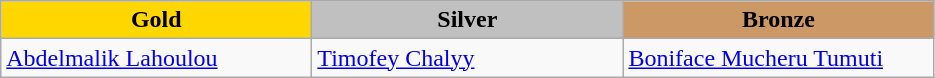<table class="wikitable" style="text-align:left">
<tr align="center">
<td width=200 bgcolor=gold><strong>Gold</strong></td>
<td width=200 bgcolor=silver><strong>Silver</strong></td>
<td width=200 bgcolor=CC9966><strong>Bronze</strong></td>
</tr>
<tr>
<td><a href='#'>Abdelmalik Lahoulou</a><br><em></em></td>
<td><a href='#'>Timofey Chalyy</a><br><em></em></td>
<td><a href='#'>Boniface Mucheru Tumuti</a><br><em></em></td>
</tr>
</table>
